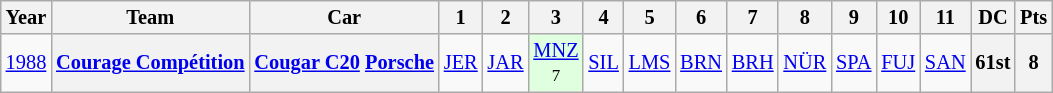<table class="wikitable" style="text-align:center; font-size:85%">
<tr>
<th>Year</th>
<th>Team</th>
<th>Car</th>
<th>1</th>
<th>2</th>
<th>3</th>
<th>4</th>
<th>5</th>
<th>6</th>
<th>7</th>
<th>8</th>
<th>9</th>
<th>10</th>
<th>11</th>
<th>DC</th>
<th>Pts</th>
</tr>
<tr>
<td><a href='#'>1988</a></td>
<th nowrap> <a href='#'>Courage Compétition</a></th>
<th nowrap><a href='#'>Cougar C20</a> <a href='#'>Porsche</a></th>
<td><a href='#'>JER</a></td>
<td><a href='#'>JAR</a></td>
<td style="background:#dfffdf;"><a href='#'>MNZ</a><br><small>7</small></td>
<td><a href='#'>SIL</a></td>
<td><a href='#'>LMS</a></td>
<td><a href='#'>BRN</a></td>
<td><a href='#'>BRH</a></td>
<td><a href='#'>NÜR</a></td>
<td><a href='#'>SPA</a></td>
<td><a href='#'>FUJ</a></td>
<td><a href='#'>SAN</a></td>
<th>61st</th>
<th>8</th>
</tr>
</table>
